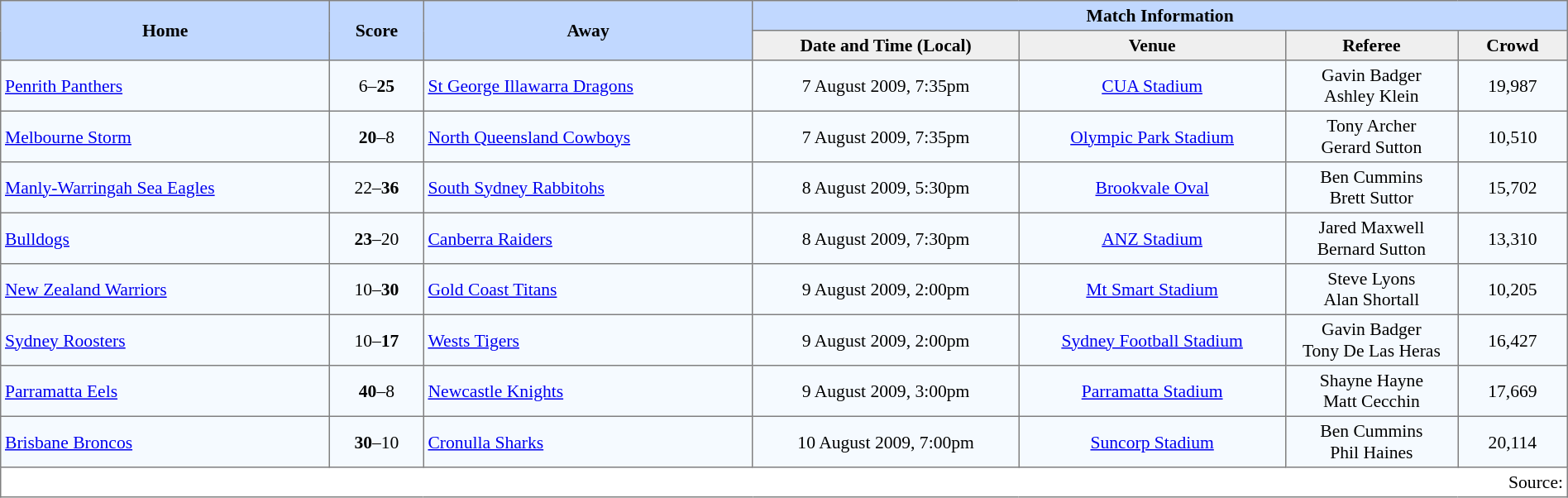<table border="1" cellpadding="3" cellspacing="0" style="border-collapse:collapse; font-size:90%; width:100%;">
<tr style="background:#c1d8ff;">
<th rowspan="2" style="width:21%;">Home</th>
<th rowspan="2" style="width:6%;">Score</th>
<th rowspan="2" style="width:21%;">Away</th>
<th colspan=6>Match Information</th>
</tr>
<tr style="background:#efefef;">
<th width=17%>Date and Time (Local)</th>
<th width=17%>Venue</th>
<th width=11%>Referee</th>
<th width=7%>Crowd</th>
</tr>
<tr style="text-align:center; background:#f5faff;">
<td align=left> <a href='#'>Penrith Panthers</a></td>
<td>6–<strong>25</strong></td>
<td align=left> <a href='#'>St George Illawarra Dragons</a></td>
<td>7 August 2009, 7:35pm</td>
<td><a href='#'>CUA Stadium</a></td>
<td>Gavin Badger<br>Ashley Klein</td>
<td>19,987</td>
</tr>
<tr style="text-align:center; background:#f5faff;">
<td align=left> <a href='#'>Melbourne Storm</a></td>
<td><strong>20</strong>–8</td>
<td align=left> <a href='#'>North Queensland Cowboys</a></td>
<td>7 August 2009, 7:35pm</td>
<td><a href='#'>Olympic Park Stadium</a></td>
<td>Tony Archer<br>Gerard Sutton</td>
<td>10,510</td>
</tr>
<tr style="text-align:center; background:#f5faff;">
<td align=left> <a href='#'>Manly-Warringah Sea Eagles</a></td>
<td>22–<strong>36</strong></td>
<td align=left> <a href='#'>South Sydney Rabbitohs</a></td>
<td>8 August 2009, 5:30pm</td>
<td><a href='#'>Brookvale Oval</a></td>
<td>Ben Cummins<br>Brett Suttor</td>
<td>15,702</td>
</tr>
<tr style="text-align:center; background:#f5faff;">
<td align=left> <a href='#'>Bulldogs</a></td>
<td><strong>23</strong>–20</td>
<td align=left> <a href='#'>Canberra Raiders</a></td>
<td>8 August 2009, 7:30pm</td>
<td><a href='#'>ANZ Stadium</a></td>
<td>Jared Maxwell<br>Bernard Sutton</td>
<td>13,310</td>
</tr>
<tr style="text-align:center; background:#f5faff;">
<td align=left> <a href='#'>New Zealand Warriors</a></td>
<td>10–<strong>30</strong></td>
<td align=left> <a href='#'>Gold Coast Titans</a></td>
<td>9 August 2009, 2:00pm</td>
<td><a href='#'>Mt Smart Stadium</a></td>
<td>Steve Lyons<br>Alan Shortall</td>
<td>10,205</td>
</tr>
<tr style="text-align:center; background:#f5faff;">
<td align=left> <a href='#'>Sydney Roosters</a></td>
<td>10–<strong>17</strong></td>
<td align=left> <a href='#'>Wests Tigers</a></td>
<td>9 August 2009, 2:00pm</td>
<td><a href='#'>Sydney Football Stadium</a></td>
<td>Gavin Badger<br>Tony De Las Heras</td>
<td>16,427</td>
</tr>
<tr style="text-align:center; background:#f5faff;">
<td align=left> <a href='#'>Parramatta Eels</a></td>
<td><strong>40</strong>–8</td>
<td align=left> <a href='#'>Newcastle Knights</a></td>
<td>9 August 2009, 3:00pm</td>
<td><a href='#'>Parramatta Stadium</a></td>
<td>Shayne Hayne<br>Matt Cecchin</td>
<td>17,669</td>
</tr>
<tr style="text-align:center; background:#f5faff;">
<td align=left> <a href='#'>Brisbane Broncos</a></td>
<td><strong>30</strong>–10</td>
<td align=left> <a href='#'>Cronulla Sharks</a></td>
<td>10 August 2009, 7:00pm</td>
<td><a href='#'>Suncorp Stadium</a></td>
<td>Ben Cummins<br>Phil Haines</td>
<td>20,114</td>
</tr>
<tr>
<td colspan="7" style="text-align:right;">Source: </td>
</tr>
</table>
